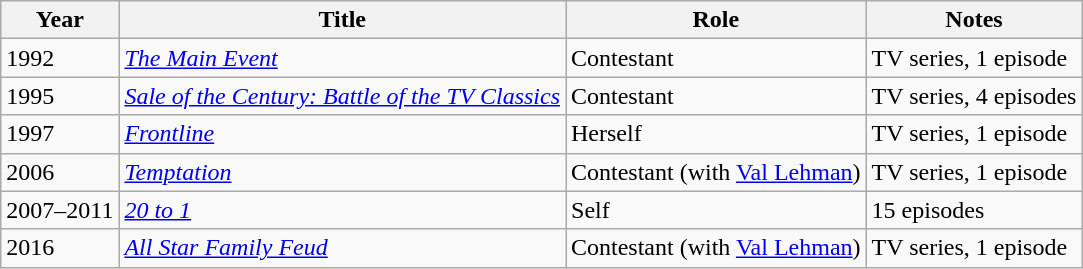<table class="wikitable">
<tr>
<th>Year</th>
<th>Title</th>
<th>Role</th>
<th>Notes</th>
</tr>
<tr>
<td>1992</td>
<td><em><a href='#'>The Main Event</a></em></td>
<td>Contestant</td>
<td>TV series, 1 episode</td>
</tr>
<tr>
<td>1995</td>
<td><em><a href='#'>Sale of the Century: Battle of the TV Classics</a></em></td>
<td>Contestant</td>
<td>TV series, 4 episodes</td>
</tr>
<tr>
<td>1997</td>
<td><em><a href='#'>Frontline</a></em></td>
<td>Herself</td>
<td>TV series, 1 episode</td>
</tr>
<tr>
<td>2006</td>
<td><em><a href='#'>Temptation</a></em></td>
<td>Contestant (with <a href='#'>Val Lehman</a>)</td>
<td>TV series, 1 episode</td>
</tr>
<tr>
<td>2007–2011</td>
<td><em><a href='#'>20 to 1</a></em></td>
<td>Self</td>
<td>15 episodes</td>
</tr>
<tr>
<td>2016</td>
<td><em><a href='#'>All Star Family Feud</a></em></td>
<td>Contestant (with <a href='#'>Val Lehman</a>)</td>
<td>TV series, 1 episode</td>
</tr>
</table>
